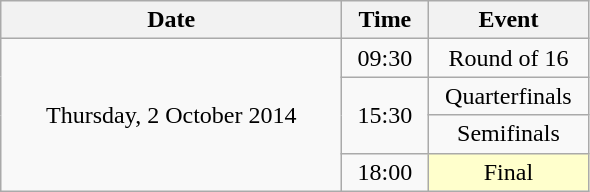<table class = "wikitable" style="text-align:center;">
<tr>
<th width=220>Date</th>
<th width=50>Time</th>
<th width=100>Event</th>
</tr>
<tr>
<td rowspan=4>Thursday, 2 October 2014</td>
<td>09:30</td>
<td>Round of 16</td>
</tr>
<tr>
<td rowspan=2>15:30</td>
<td>Quarterfinals</td>
</tr>
<tr>
<td>Semifinals</td>
</tr>
<tr>
<td>18:00</td>
<td bgcolor=ffffcc>Final</td>
</tr>
</table>
